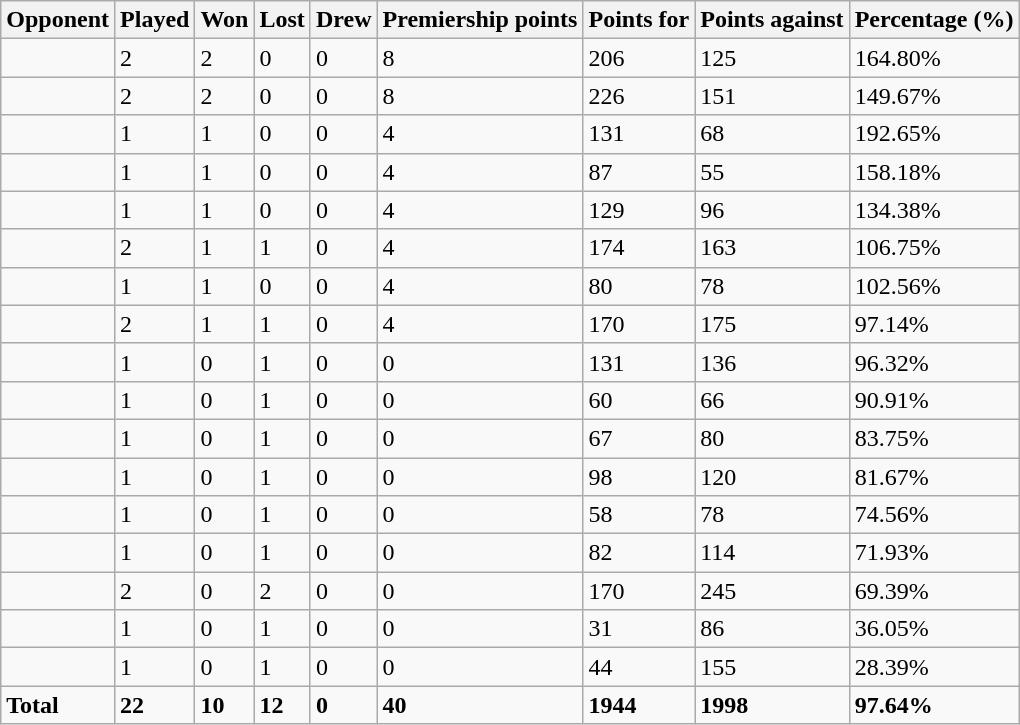<table class="wikitable">
<tr>
<th>Opponent</th>
<th>Played</th>
<th>Won</th>
<th>Lost</th>
<th>Drew</th>
<th>Premiership points</th>
<th>Points for</th>
<th>Points against</th>
<th>Percentage (%)</th>
</tr>
<tr>
<td></td>
<td>2</td>
<td>2</td>
<td>0</td>
<td>0</td>
<td>8</td>
<td>206</td>
<td>125</td>
<td>164.80%</td>
</tr>
<tr>
<td></td>
<td>2</td>
<td>2</td>
<td>0</td>
<td>0</td>
<td>8</td>
<td>226</td>
<td>151</td>
<td>149.67%</td>
</tr>
<tr>
<td></td>
<td>1</td>
<td>1</td>
<td>0</td>
<td>0</td>
<td>4</td>
<td>131</td>
<td>68</td>
<td>192.65%</td>
</tr>
<tr>
<td></td>
<td>1</td>
<td>1</td>
<td>0</td>
<td>0</td>
<td>4</td>
<td>87</td>
<td>55</td>
<td>158.18%</td>
</tr>
<tr>
<td></td>
<td>1</td>
<td>1</td>
<td>0</td>
<td>0</td>
<td>4</td>
<td>129</td>
<td>96</td>
<td>134.38%</td>
</tr>
<tr>
<td></td>
<td>2</td>
<td>1</td>
<td>1</td>
<td>0</td>
<td>4</td>
<td>174</td>
<td>163</td>
<td>106.75%</td>
</tr>
<tr>
<td></td>
<td>1</td>
<td>1</td>
<td>0</td>
<td>0</td>
<td>4</td>
<td>80</td>
<td>78</td>
<td>102.56%</td>
</tr>
<tr>
<td></td>
<td>2</td>
<td>1</td>
<td>1</td>
<td>0</td>
<td>4</td>
<td>170</td>
<td>175</td>
<td>97.14%</td>
</tr>
<tr>
<td></td>
<td>1</td>
<td>0</td>
<td>1</td>
<td>0</td>
<td>0</td>
<td>131</td>
<td>136</td>
<td>96.32%</td>
</tr>
<tr>
<td></td>
<td>1</td>
<td>0</td>
<td>1</td>
<td>0</td>
<td>0</td>
<td>60</td>
<td>66</td>
<td>90.91%</td>
</tr>
<tr>
<td></td>
<td>1</td>
<td>0</td>
<td>1</td>
<td>0</td>
<td>0</td>
<td>67</td>
<td>80</td>
<td>83.75%</td>
</tr>
<tr>
<td></td>
<td>1</td>
<td>0</td>
<td>1</td>
<td>0</td>
<td>0</td>
<td>98</td>
<td>120</td>
<td>81.67%</td>
</tr>
<tr>
<td></td>
<td>1</td>
<td>0</td>
<td>1</td>
<td>0</td>
<td>0</td>
<td>58</td>
<td>78</td>
<td>74.56%</td>
</tr>
<tr>
<td></td>
<td>1</td>
<td>0</td>
<td>1</td>
<td>0</td>
<td>0</td>
<td>82</td>
<td>114</td>
<td>71.93%</td>
</tr>
<tr>
<td></td>
<td>2</td>
<td>0</td>
<td>2</td>
<td>0</td>
<td>0</td>
<td>170</td>
<td>245</td>
<td>69.39%</td>
</tr>
<tr>
<td></td>
<td>1</td>
<td>0</td>
<td>1</td>
<td>0</td>
<td>0</td>
<td>31</td>
<td>86</td>
<td>36.05%</td>
</tr>
<tr>
<td></td>
<td>1</td>
<td>0</td>
<td>1</td>
<td>0</td>
<td>0</td>
<td>44</td>
<td>155</td>
<td>28.39%</td>
</tr>
<tr>
<td><strong>Total</strong></td>
<td><strong>22</strong></td>
<td><strong>10</strong></td>
<td><strong>12</strong></td>
<td><strong>0</strong></td>
<td><strong>40</strong></td>
<td><strong>1944</strong></td>
<td><strong>1998</strong></td>
<td><strong>97.64%</strong></td>
</tr>
</table>
